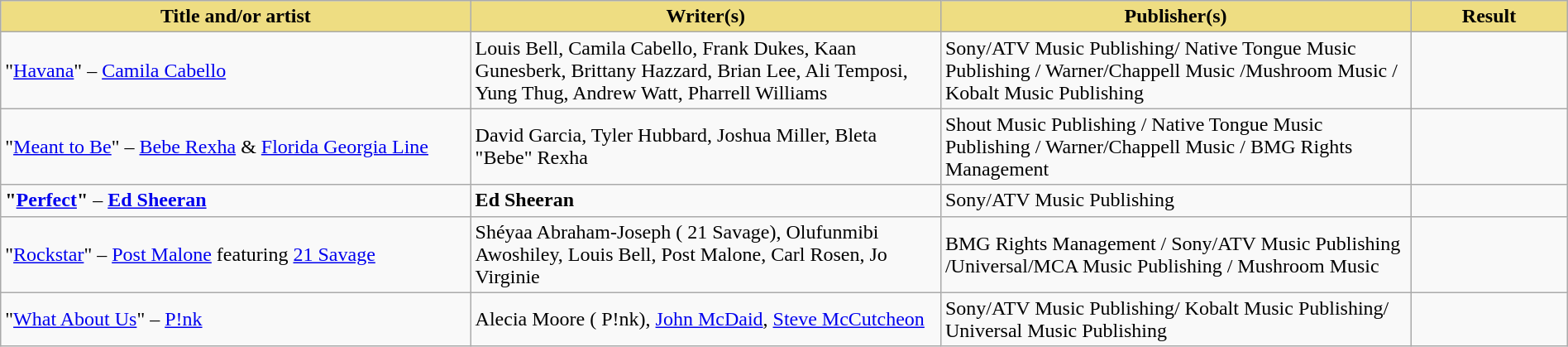<table class="wikitable" width=100%>
<tr>
<th style="width:30%;background:#EEDD82;">Title and/or artist</th>
<th style="width:30%;background:#EEDD82;">Writer(s)</th>
<th style="width:30%;background:#EEDD82;">Publisher(s)</th>
<th style="width:10%;background:#EEDD82;">Result</th>
</tr>
<tr>
<td>"<a href='#'>Havana</a>" – <a href='#'>Camila Cabello</a></td>
<td>Louis Bell, Camila Cabello, Frank Dukes, Kaan Gunesberk, Brittany Hazzard, Brian Lee, Ali Temposi, Yung Thug, Andrew Watt, Pharrell Williams</td>
<td>Sony/ATV Music Publishing/ Native Tongue Music Publishing / Warner/Chappell Music /Mushroom Music / Kobalt Music Publishing</td>
<td></td>
</tr>
<tr>
<td>"<a href='#'>Meant to Be</a>" – <a href='#'>Bebe Rexha</a> & <a href='#'>Florida Georgia Line</a></td>
<td>David Garcia, Tyler Hubbard, Joshua Miller, Bleta "Bebe" Rexha</td>
<td>Shout Music Publishing / Native Tongue Music Publishing / Warner/Chappell Music / BMG Rights Management</td>
<td></td>
</tr>
<tr>
<td><strong>"<a href='#'>Perfect</a>"</strong> – <strong><a href='#'>Ed Sheeran</a></strong></td>
<td><strong>Ed Sheeran</strong></td>
<td>Sony/ATV Music Publishing</td>
<td></td>
</tr>
<tr>
<td>"<a href='#'>Rockstar</a>" – <a href='#'>Post Malone</a> featuring <a href='#'>21 Savage</a></td>
<td>Shéyaa Abraham-Joseph ( 21 Savage), Olufunmibi Awoshiley, Louis Bell, Post Malone, Carl Rosen, Jo Virginie</td>
<td>BMG Rights Management / Sony/ATV Music Publishing /Universal/MCA Music Publishing / Mushroom Music</td>
<td></td>
</tr>
<tr>
<td>"<a href='#'>What About Us</a>" – <a href='#'>P!nk</a></td>
<td>Alecia Moore ( P!nk), <a href='#'>John McDaid</a>, <a href='#'>Steve McCutcheon</a></td>
<td>Sony/ATV Music Publishing/ Kobalt Music Publishing/ Universal Music Publishing</td>
<td></td>
</tr>
</table>
